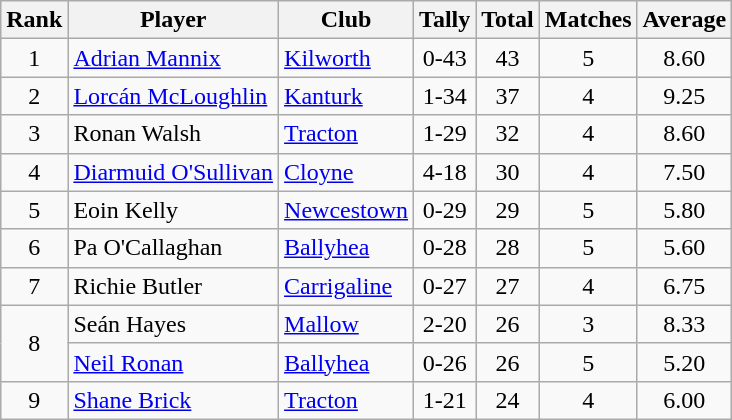<table class="wikitable">
<tr>
<th>Rank</th>
<th>Player</th>
<th>Club</th>
<th>Tally</th>
<th>Total</th>
<th>Matches</th>
<th>Average</th>
</tr>
<tr>
<td rowspan=1 align=center>1</td>
<td><a href='#'>Adrian Mannix</a></td>
<td><a href='#'>Kilworth</a></td>
<td align=center>0-43</td>
<td align=center>43</td>
<td align=center>5</td>
<td align=center>8.60</td>
</tr>
<tr>
<td rowspan=1 align=center>2</td>
<td><a href='#'>Lorcán McLoughlin</a></td>
<td><a href='#'>Kanturk</a></td>
<td align=center>1-34</td>
<td align=center>37</td>
<td align=center>4</td>
<td align=center>9.25</td>
</tr>
<tr>
<td rowspan=1 align=center>3</td>
<td>Ronan Walsh</td>
<td><a href='#'>Tracton</a></td>
<td align=center>1-29</td>
<td align=center>32</td>
<td align=center>4</td>
<td align=center>8.60</td>
</tr>
<tr>
<td rowspan=1 align=center>4</td>
<td><a href='#'>Diarmuid O'Sullivan</a></td>
<td><a href='#'>Cloyne</a></td>
<td align=center>4-18</td>
<td align=center>30</td>
<td align=center>4</td>
<td align=center>7.50</td>
</tr>
<tr>
<td rowspan=1 align=center>5</td>
<td>Eoin Kelly</td>
<td><a href='#'>Newcestown</a></td>
<td align=center>0-29</td>
<td align=center>29</td>
<td align=center>5</td>
<td align=center>5.80</td>
</tr>
<tr>
<td rowspan=1 align=center>6</td>
<td>Pa O'Callaghan</td>
<td><a href='#'>Ballyhea</a></td>
<td align=center>0-28</td>
<td align=center>28</td>
<td align=center>5</td>
<td align=center>5.60</td>
</tr>
<tr>
<td rowspan=1 align=center>7</td>
<td>Richie Butler</td>
<td><a href='#'>Carrigaline</a></td>
<td align=center>0-27</td>
<td align=center>27</td>
<td align=center>4</td>
<td align=center>6.75</td>
</tr>
<tr>
<td rowspan=2 align=center>8</td>
<td>Seán Hayes</td>
<td><a href='#'>Mallow</a></td>
<td align=center>2-20</td>
<td align=center>26</td>
<td align=center>3</td>
<td align=center>8.33</td>
</tr>
<tr>
<td><a href='#'>Neil Ronan</a></td>
<td><a href='#'>Ballyhea</a></td>
<td align=center>0-26</td>
<td align=center>26</td>
<td align=center>5</td>
<td align=center>5.20</td>
</tr>
<tr>
<td rowspan=1 align=center>9</td>
<td><a href='#'>Shane Brick</a></td>
<td><a href='#'>Tracton</a></td>
<td align=center>1-21</td>
<td align=center>24</td>
<td align=center>4</td>
<td align=center>6.00</td>
</tr>
</table>
